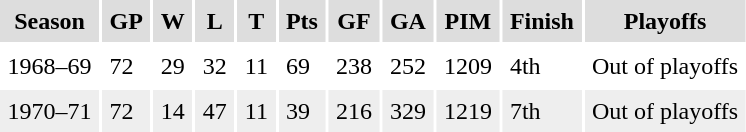<table cellpadding=5>
<tr bgcolor="#dddddd">
<th>Season</th>
<th>GP</th>
<th>W</th>
<th>L</th>
<th>T</th>
<th>Pts</th>
<th>GF</th>
<th>GA</th>
<th>PIM</th>
<th>Finish</th>
<th>Playoffs</th>
</tr>
<tr>
<td>1968–69</td>
<td>72</td>
<td>29</td>
<td>32</td>
<td>11</td>
<td>69</td>
<td>238</td>
<td>252</td>
<td>1209</td>
<td>4th</td>
<td>Out of playoffs</td>
</tr>
<tr bgcolor="#eeeeee">
<td>1970–71</td>
<td>72</td>
<td>14</td>
<td>47</td>
<td>11</td>
<td>39</td>
<td>216</td>
<td>329</td>
<td>1219</td>
<td>7th</td>
<td>Out of playoffs</td>
</tr>
<tr bgcolor="#dddddd">
</tr>
</table>
